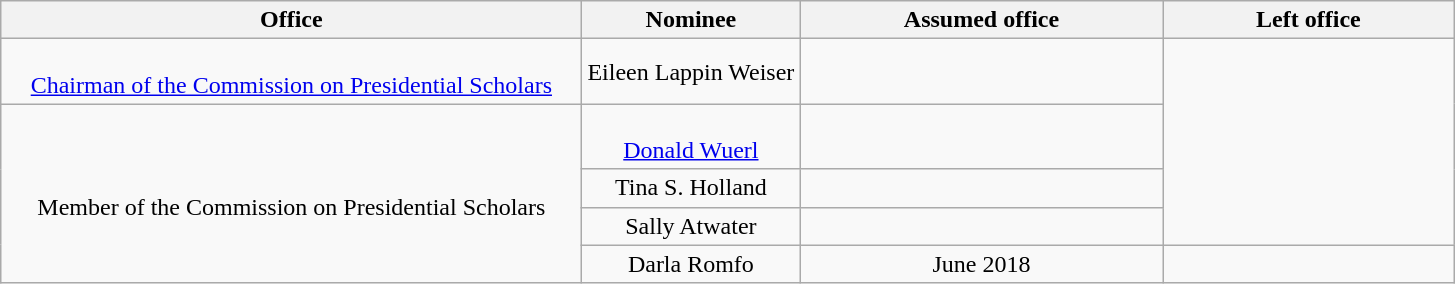<table class="wikitable sortable" style="text-align:center">
<tr>
<th style="width:40%;">Office</th>
<th style="width:15%;">Nominee</th>
<th style="width:25%;" data-sort- type="date">Assumed office</th>
<th style="width:20%;" data-sort- type="date">Left office</th>
</tr>
<tr>
<td><br><a href='#'>Chairman of the Commission on Presidential Scholars</a></td>
<td>Eileen Lappin Weiser</td>
<td></td>
</tr>
<tr>
<td rowspan="4"><br>Member of the Commission on Presidential Scholars</td>
<td><br><a href='#'>Donald Wuerl</a></td>
<td></td>
</tr>
<tr>
<td>Tina S. Holland</td>
<td></td>
</tr>
<tr>
<td>Sally Atwater</td>
<td></td>
</tr>
<tr>
<td>Darla Romfo</td>
<td>June 2018</td>
<td></td>
</tr>
</table>
